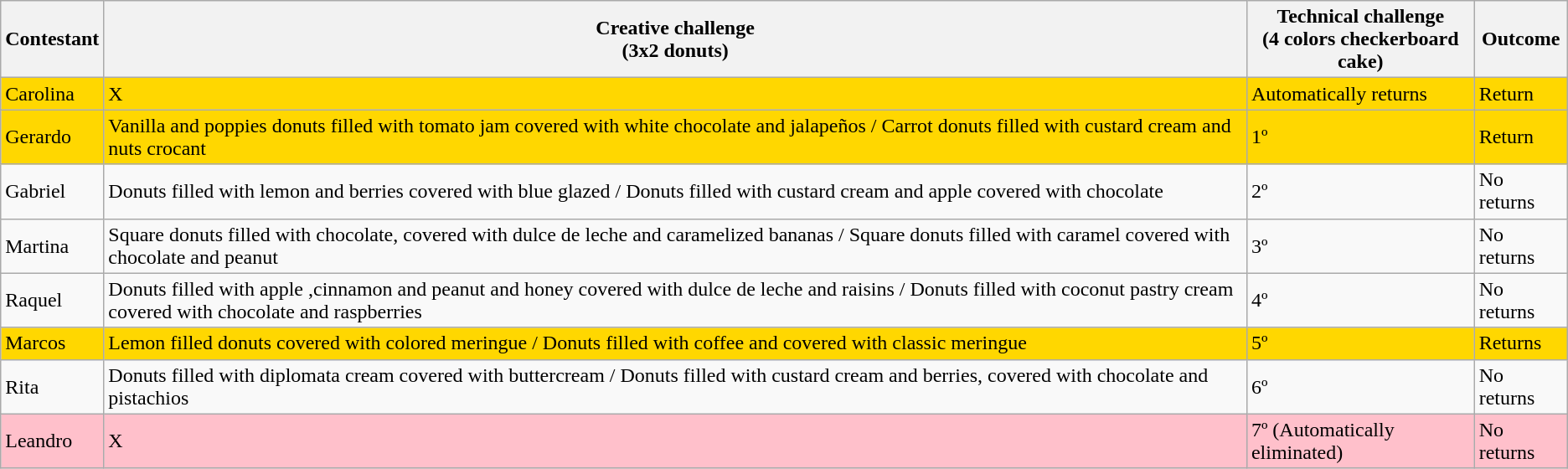<table class="wikitable" text-"align:center">
<tr>
<th>Contestant</th>
<th>Creative challenge<br>(3x2 donuts)</th>
<th>Technical challenge<br>(4 colors checkerboard cake)</th>
<th><strong>Outcome</strong></th>
</tr>
<tr style="background:gold">
<td>Carolina</td>
<td>X</td>
<td>Automatically returns</td>
<td>Return</td>
</tr>
<tr style="background:gold">
<td>Gerardo</td>
<td>Vanilla and poppies donuts filled with tomato jam covered with white chocolate and jalapeños / Carrot donuts filled with custard cream and nuts crocant</td>
<td>1º</td>
<td>Return</td>
</tr>
<tr>
<td>Gabriel</td>
<td>Donuts filled with lemon and berries covered with blue glazed / Donuts filled with custard cream and apple covered with chocolate</td>
<td>2º</td>
<td>No returns</td>
</tr>
<tr>
<td>Martina</td>
<td>Square donuts filled with chocolate, covered with dulce de leche and caramelized bananas / Square donuts filled with caramel covered with chocolate and peanut</td>
<td>3º</td>
<td>No returns</td>
</tr>
<tr>
<td>Raquel</td>
<td>Donuts filled with apple ,cinnamon and peanut and honey covered with dulce de leche and raisins / Donuts filled with coconut pastry cream covered with chocolate and raspberries</td>
<td>4º</td>
<td>No returns</td>
</tr>
<tr style="background:gold">
<td>Marcos</td>
<td>Lemon filled donuts covered with colored meringue / Donuts filled with coffee and covered with classic meringue</td>
<td>5º</td>
<td>Returns</td>
</tr>
<tr>
<td>Rita</td>
<td>Donuts filled with diplomata cream covered with buttercream / Donuts filled with custard cream and berries, covered with chocolate and pistachios</td>
<td>6º</td>
<td>No returns</td>
</tr>
<tr style="background:pink">
<td>Leandro</td>
<td>X</td>
<td>7º (Automatically eliminated)</td>
<td>No returns</td>
</tr>
</table>
